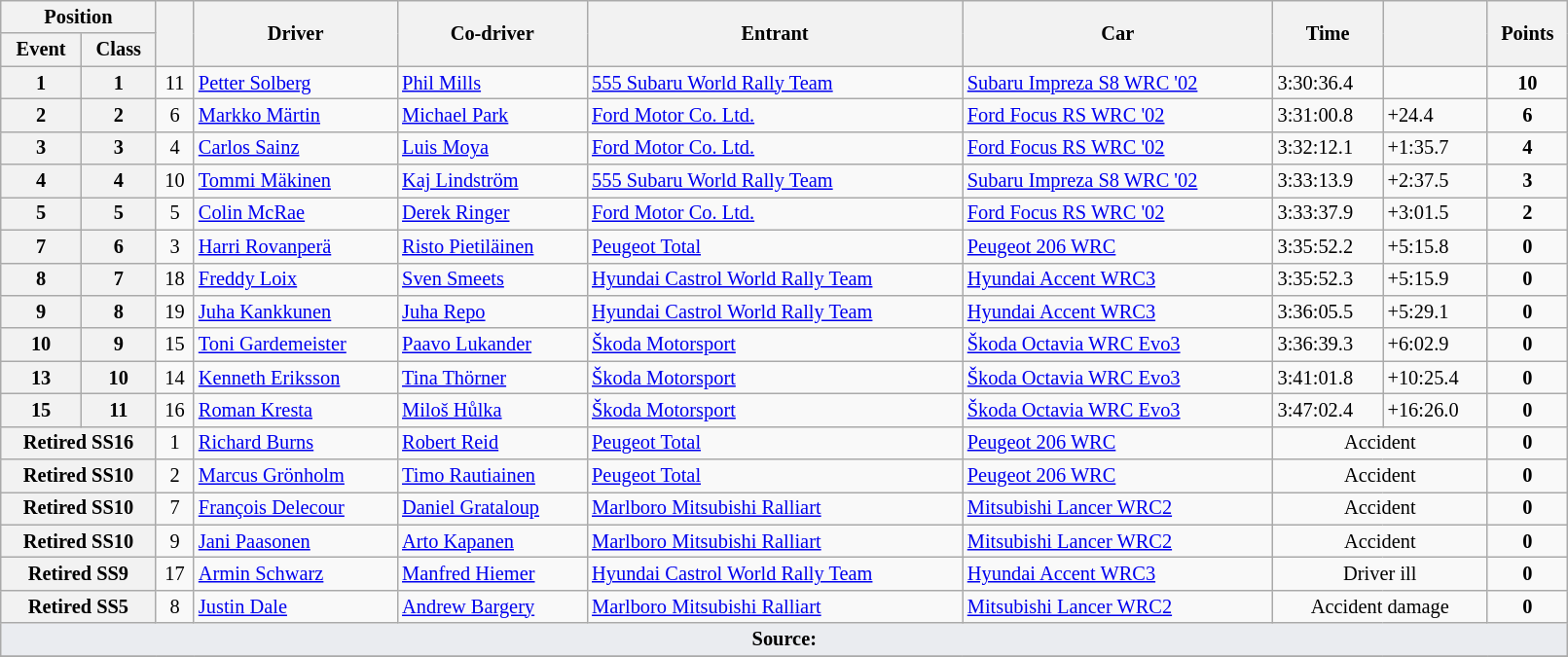<table class="wikitable" width=85% style="font-size: 85%;">
<tr>
<th colspan="2">Position</th>
<th rowspan="2"></th>
<th rowspan="2">Driver</th>
<th rowspan="2">Co-driver</th>
<th rowspan="2">Entrant</th>
<th rowspan="2">Car</th>
<th rowspan="2">Time</th>
<th rowspan="2"></th>
<th rowspan="2">Points</th>
</tr>
<tr>
<th>Event</th>
<th>Class</th>
</tr>
<tr>
<th>1</th>
<th>1</th>
<td align="center">11</td>
<td> <a href='#'>Petter Solberg</a></td>
<td> <a href='#'>Phil Mills</a></td>
<td> <a href='#'>555 Subaru World Rally Team</a></td>
<td><a href='#'>Subaru Impreza S8 WRC '02</a></td>
<td>3:30:36.4</td>
<td></td>
<td align="center"><strong>10</strong></td>
</tr>
<tr>
<th>2</th>
<th>2</th>
<td align="center">6</td>
<td> <a href='#'>Markko Märtin</a></td>
<td> <a href='#'>Michael Park</a></td>
<td> <a href='#'>Ford Motor Co. Ltd.</a></td>
<td><a href='#'>Ford Focus RS WRC '02</a></td>
<td>3:31:00.8</td>
<td>+24.4</td>
<td align="center"><strong>6</strong></td>
</tr>
<tr>
<th>3</th>
<th>3</th>
<td align="center">4</td>
<td> <a href='#'>Carlos Sainz</a></td>
<td> <a href='#'>Luis Moya</a></td>
<td> <a href='#'>Ford Motor Co. Ltd.</a></td>
<td><a href='#'>Ford Focus RS WRC '02</a></td>
<td>3:32:12.1</td>
<td>+1:35.7</td>
<td align="center"><strong>4</strong></td>
</tr>
<tr>
<th>4</th>
<th>4</th>
<td align="center">10</td>
<td> <a href='#'>Tommi Mäkinen</a></td>
<td> <a href='#'>Kaj Lindström</a></td>
<td> <a href='#'>555 Subaru World Rally Team</a></td>
<td><a href='#'>Subaru Impreza S8 WRC '02</a></td>
<td>3:33:13.9</td>
<td>+2:37.5</td>
<td align="center"><strong>3</strong></td>
</tr>
<tr>
<th>5</th>
<th>5</th>
<td align="center">5</td>
<td> <a href='#'>Colin McRae</a></td>
<td> <a href='#'>Derek Ringer</a></td>
<td> <a href='#'>Ford Motor Co. Ltd.</a></td>
<td><a href='#'>Ford Focus RS WRC '02</a></td>
<td>3:33:37.9</td>
<td>+3:01.5</td>
<td align="center"><strong>2</strong></td>
</tr>
<tr>
<th>7</th>
<th>6</th>
<td align="center">3</td>
<td> <a href='#'>Harri Rovanperä</a></td>
<td> <a href='#'>Risto Pietiläinen</a></td>
<td> <a href='#'>Peugeot Total</a></td>
<td><a href='#'>Peugeot 206 WRC</a></td>
<td>3:35:52.2</td>
<td>+5:15.8</td>
<td align="center"><strong>0</strong></td>
</tr>
<tr>
<th>8</th>
<th>7</th>
<td align="center">18</td>
<td> <a href='#'>Freddy Loix</a></td>
<td> <a href='#'>Sven Smeets</a></td>
<td> <a href='#'>Hyundai Castrol World Rally Team</a></td>
<td><a href='#'>Hyundai Accent WRC3</a></td>
<td>3:35:52.3</td>
<td>+5:15.9</td>
<td align="center"><strong>0</strong></td>
</tr>
<tr>
<th>9</th>
<th>8</th>
<td align="center">19</td>
<td> <a href='#'>Juha Kankkunen</a></td>
<td> <a href='#'>Juha Repo</a></td>
<td> <a href='#'>Hyundai Castrol World Rally Team</a></td>
<td><a href='#'>Hyundai Accent WRC3</a></td>
<td>3:36:05.5</td>
<td>+5:29.1</td>
<td align="center"><strong>0</strong></td>
</tr>
<tr>
<th>10</th>
<th>9</th>
<td align="center">15</td>
<td> <a href='#'>Toni Gardemeister</a></td>
<td> <a href='#'>Paavo Lukander</a></td>
<td> <a href='#'>Škoda Motorsport</a></td>
<td><a href='#'>Škoda Octavia WRC Evo3</a></td>
<td>3:36:39.3</td>
<td>+6:02.9</td>
<td align="center"><strong>0</strong></td>
</tr>
<tr>
<th>13</th>
<th>10</th>
<td align="center">14</td>
<td> <a href='#'>Kenneth Eriksson</a></td>
<td> <a href='#'>Tina Thörner</a></td>
<td> <a href='#'>Škoda Motorsport</a></td>
<td><a href='#'>Škoda Octavia WRC Evo3</a></td>
<td>3:41:01.8</td>
<td>+10:25.4</td>
<td align="center"><strong>0</strong></td>
</tr>
<tr>
<th>15</th>
<th>11</th>
<td align="center">16</td>
<td> <a href='#'>Roman Kresta</a></td>
<td> <a href='#'>Miloš Hůlka</a></td>
<td> <a href='#'>Škoda Motorsport</a></td>
<td><a href='#'>Škoda Octavia WRC Evo3</a></td>
<td>3:47:02.4</td>
<td>+16:26.0</td>
<td align="center"><strong>0</strong></td>
</tr>
<tr>
<th colspan="2">Retired SS16</th>
<td align="center">1</td>
<td> <a href='#'>Richard Burns</a></td>
<td> <a href='#'>Robert Reid</a></td>
<td> <a href='#'>Peugeot Total</a></td>
<td><a href='#'>Peugeot 206 WRC</a></td>
<td align="center" colspan="2">Accident</td>
<td align="center"><strong>0</strong></td>
</tr>
<tr>
<th colspan="2">Retired SS10</th>
<td align="center">2</td>
<td> <a href='#'>Marcus Grönholm</a></td>
<td> <a href='#'>Timo Rautiainen</a></td>
<td> <a href='#'>Peugeot Total</a></td>
<td><a href='#'>Peugeot 206 WRC</a></td>
<td align="center" colspan="2">Accident</td>
<td align="center"><strong>0</strong></td>
</tr>
<tr>
<th colspan="2">Retired SS10</th>
<td align="center">7</td>
<td> <a href='#'>François Delecour</a></td>
<td> <a href='#'>Daniel Grataloup</a></td>
<td> <a href='#'>Marlboro Mitsubishi Ralliart</a></td>
<td><a href='#'>Mitsubishi Lancer WRC2</a></td>
<td align="center" colspan="2">Accident</td>
<td align="center"><strong>0</strong></td>
</tr>
<tr>
<th colspan="2">Retired SS10</th>
<td align="center">9</td>
<td> <a href='#'>Jani Paasonen</a></td>
<td> <a href='#'>Arto Kapanen</a></td>
<td> <a href='#'>Marlboro Mitsubishi Ralliart</a></td>
<td><a href='#'>Mitsubishi Lancer WRC2</a></td>
<td align="center" colspan="2">Accident</td>
<td align="center"><strong>0</strong></td>
</tr>
<tr>
<th colspan="2">Retired SS9</th>
<td align="center">17</td>
<td> <a href='#'>Armin Schwarz</a></td>
<td> <a href='#'>Manfred Hiemer</a></td>
<td> <a href='#'>Hyundai Castrol World Rally Team</a></td>
<td><a href='#'>Hyundai Accent WRC3</a></td>
<td align="center" colspan="2">Driver ill</td>
<td align="center"><strong>0</strong></td>
</tr>
<tr>
<th colspan="2">Retired SS5</th>
<td align="center">8</td>
<td> <a href='#'>Justin Dale</a></td>
<td> <a href='#'>Andrew Bargery</a></td>
<td> <a href='#'>Marlboro Mitsubishi Ralliart</a></td>
<td><a href='#'>Mitsubishi Lancer WRC2</a></td>
<td align="center" colspan="2">Accident damage</td>
<td align="center"><strong>0</strong></td>
</tr>
<tr>
<td style="background-color:#EAECF0; text-align:center" colspan="10"><strong>Source:</strong></td>
</tr>
<tr>
</tr>
</table>
